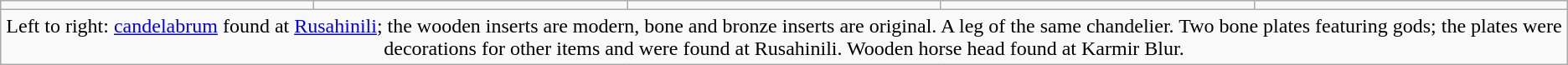<table Class = "wikitable" style = "text-align: center">
<tr>
<td></td>
<td></td>
<td></td>
<td></td>
<td></td>
</tr>
<tr>
<td colspan = 5>Left to right: <a href='#'>candelabrum</a> found at <a href='#'>Rusahinili</a>; the wooden inserts are modern, bone and bronze inserts are original. A leg of the same chandelier. Two bone plates featuring gods; the plates were decorations for other items and were found at Rusahinili. Wooden horse head found at Karmir Blur.</td>
</tr>
</table>
